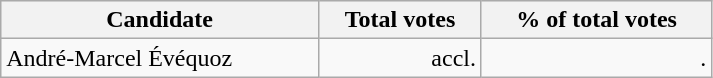<table style="width:475px;" class="wikitable">
<tr bgcolor="#EEEEEE">
<th align="left">Candidate</th>
<th align="right">Total votes</th>
<th align="right">% of total votes</th>
</tr>
<tr>
<td align="left">André-Marcel Évéquoz</td>
<td align="right">accl.</td>
<td align="right">.</td>
</tr>
</table>
